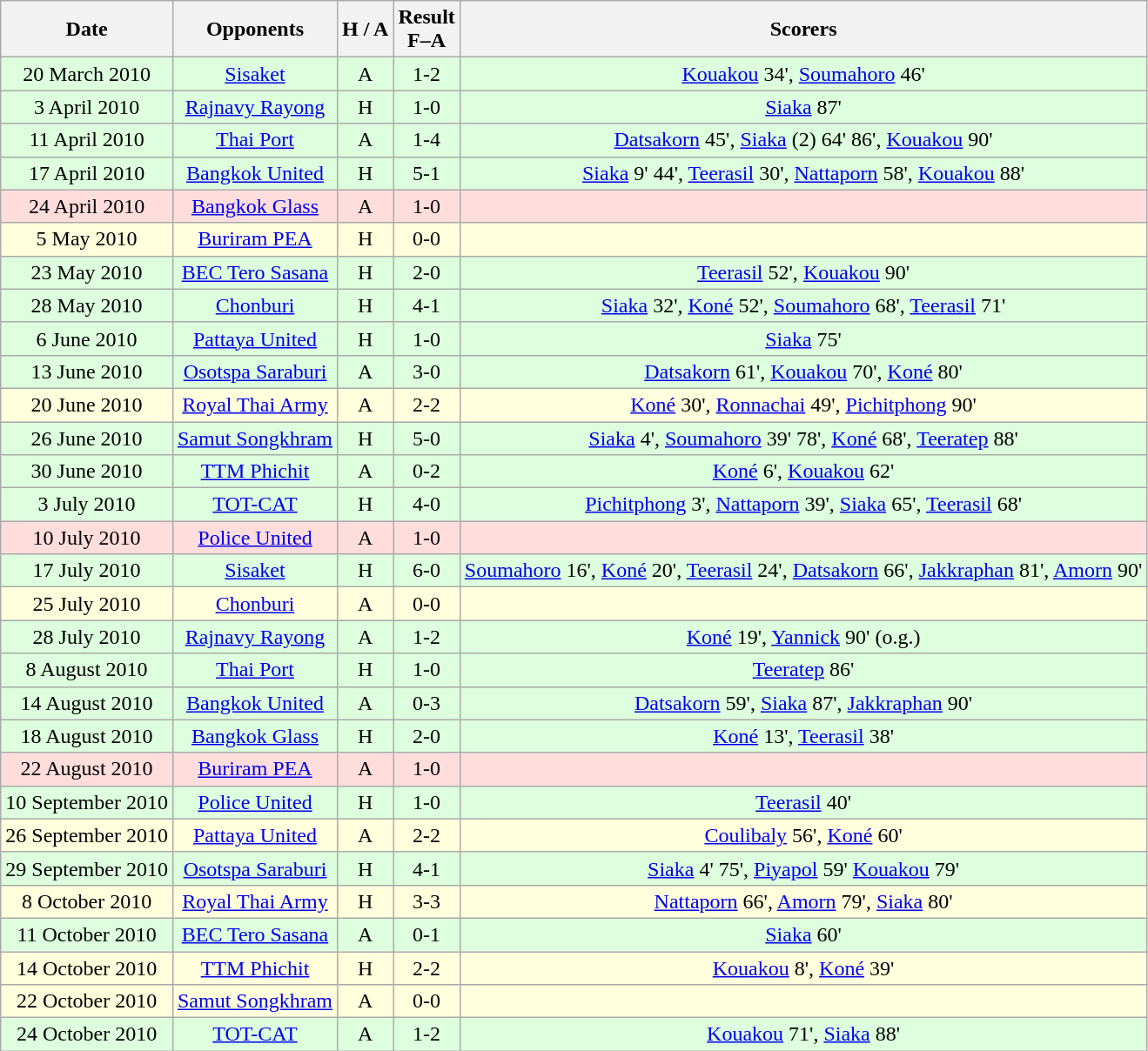<table class="wikitable" style="text-align:center">
<tr>
<th>Date</th>
<th>Opponents</th>
<th>H / A</th>
<th>Result<br>F–A</th>
<th>Scorers</th>
</tr>
<tr bgcolor="#ddffdd">
<td>20 March 2010</td>
<td><a href='#'>Sisaket</a></td>
<td>A</td>
<td>1-2<br></td>
<td><a href='#'>Kouakou</a> 34', <a href='#'>Soumahoro</a> 46'</td>
</tr>
<tr bgcolor="#ddffdd">
<td>3 April 2010</td>
<td><a href='#'>Rajnavy Rayong</a></td>
<td>H</td>
<td>1-0<br></td>
<td><a href='#'>Siaka</a> 87'</td>
</tr>
<tr bgcolor="#ddffdd">
<td>11 April 2010</td>
<td><a href='#'>Thai Port</a></td>
<td>A</td>
<td>1-4<br></td>
<td><a href='#'>Datsakorn</a> 45', <a href='#'>Siaka</a> (2) 64' 86', <a href='#'>Kouakou</a> 90'</td>
</tr>
<tr bgcolor="#ddffdd">
<td>17 April 2010</td>
<td><a href='#'>Bangkok United</a></td>
<td>H</td>
<td>5-1<br></td>
<td><a href='#'>Siaka</a> 9' 44', <a href='#'>Teerasil</a> 30', <a href='#'>Nattaporn</a> 58', <a href='#'>Kouakou</a> 88'</td>
</tr>
<tr bgcolor="#ffdddd">
<td>24 April 2010</td>
<td><a href='#'>Bangkok Glass</a></td>
<td>A</td>
<td>1-0<br></td>
<td></td>
</tr>
<tr bgcolor="#ffffdd">
<td>5 May 2010</td>
<td><a href='#'>Buriram PEA</a></td>
<td>H</td>
<td>0-0<br></td>
<td></td>
</tr>
<tr bgcolor="#ddffdd">
<td>23 May 2010</td>
<td><a href='#'>BEC Tero Sasana</a></td>
<td>H</td>
<td>2-0<br></td>
<td><a href='#'>Teerasil</a> 52', <a href='#'>Kouakou</a> 90'</td>
</tr>
<tr bgcolor="#ddffdd">
<td>28 May 2010</td>
<td><a href='#'>Chonburi</a></td>
<td>H</td>
<td>4-1<br></td>
<td><a href='#'>Siaka</a> 32', <a href='#'>Koné</a> 52', <a href='#'>Soumahoro</a> 68', <a href='#'>Teerasil</a> 71'</td>
</tr>
<tr bgcolor="#ddffdd">
<td>6 June 2010</td>
<td><a href='#'>Pattaya United</a></td>
<td>H</td>
<td>1-0<br></td>
<td><a href='#'>Siaka</a> 75'</td>
</tr>
<tr bgcolor="#ddffdd">
<td>13 June 2010</td>
<td><a href='#'>Osotspa Saraburi</a></td>
<td>A</td>
<td>3-0</td>
<td><a href='#'>Datsakorn</a> 61', <a href='#'>Kouakou</a> 70', <a href='#'>Koné</a> 80'</td>
</tr>
<tr bgcolor="#ffffdd">
<td>20 June 2010</td>
<td><a href='#'>Royal Thai Army</a></td>
<td>A</td>
<td>2-2</td>
<td><a href='#'>Koné</a> 30', <a href='#'>Ronnachai</a> 49', <a href='#'>Pichitphong</a> 90'</td>
</tr>
<tr bgcolor="#ddffdd">
<td>26 June 2010</td>
<td><a href='#'>Samut Songkhram</a></td>
<td>H</td>
<td>5-0</td>
<td><a href='#'>Siaka</a> 4', <a href='#'>Soumahoro</a> 39' 78', <a href='#'>Koné</a> 68', <a href='#'>Teeratep</a> 88'</td>
</tr>
<tr bgcolor="#ddffdd">
<td>30 June 2010</td>
<td><a href='#'>TTM Phichit</a></td>
<td>A</td>
<td>0-2</td>
<td><a href='#'>Koné</a> 6', <a href='#'>Kouakou</a> 62'</td>
</tr>
<tr bgcolor="#ddffdd">
<td>3 July 2010</td>
<td><a href='#'>TOT-CAT</a></td>
<td>H</td>
<td>4-0</td>
<td><a href='#'>Pichitphong</a> 3', <a href='#'>Nattaporn</a> 39', <a href='#'>Siaka</a> 65', <a href='#'>Teerasil</a> 68'</td>
</tr>
<tr bgcolor="#ffdddd">
<td>10 July 2010</td>
<td><a href='#'>Police United</a></td>
<td>A</td>
<td>1-0</td>
<td></td>
</tr>
<tr bgcolor="#ddffdd">
<td>17 July 2010</td>
<td><a href='#'>Sisaket</a></td>
<td>H</td>
<td>6-0</td>
<td><a href='#'>Soumahoro</a> 16', <a href='#'>Koné</a> 20', <a href='#'>Teerasil</a> 24', <a href='#'>Datsakorn</a> 66', <a href='#'>Jakkraphan</a> 81', <a href='#'>Amorn</a> 90'</td>
</tr>
<tr bgcolor="#ffffdd">
<td>25 July 2010</td>
<td><a href='#'>Chonburi</a></td>
<td>A</td>
<td>0-0</td>
<td></td>
</tr>
<tr bgcolor="#ddffdd">
<td>28 July 2010</td>
<td><a href='#'>Rajnavy Rayong</a></td>
<td>A</td>
<td>1-2</td>
<td><a href='#'>Koné</a> 19', <a href='#'>Yannick</a> 90' (o.g.)</td>
</tr>
<tr bgcolor="#ddffdd">
<td>8 August 2010</td>
<td><a href='#'>Thai Port</a></td>
<td>H</td>
<td>1-0</td>
<td><a href='#'>Teeratep</a> 86'</td>
</tr>
<tr bgcolor="#ddffdd">
<td>14 August 2010</td>
<td><a href='#'>Bangkok United</a></td>
<td>A</td>
<td>0-3</td>
<td><a href='#'>Datsakorn</a> 59', <a href='#'>Siaka</a> 87', <a href='#'>Jakkraphan</a> 90'</td>
</tr>
<tr bgcolor="#ddffdd">
<td>18 August 2010</td>
<td><a href='#'>Bangkok Glass</a></td>
<td>H</td>
<td>2-0</td>
<td><a href='#'>Koné</a> 13', <a href='#'>Teerasil</a> 38'</td>
</tr>
<tr bgcolor="#ffdddd">
<td>22 August 2010</td>
<td><a href='#'>Buriram PEA</a></td>
<td>A</td>
<td>1-0</td>
<td></td>
</tr>
<tr bgcolor="#ddffdd">
<td>10 September 2010</td>
<td><a href='#'>Police United</a></td>
<td>H</td>
<td>1-0</td>
<td><a href='#'>Teerasil</a> 40'</td>
</tr>
<tr bgcolor="#ffffdd">
<td>26 September 2010</td>
<td><a href='#'>Pattaya United</a></td>
<td>A</td>
<td>2-2</td>
<td><a href='#'>Coulibaly</a>	56', <a href='#'>Koné</a> 60'</td>
</tr>
<tr bgcolor="#ddffdd">
<td>29 September 2010</td>
<td><a href='#'>Osotspa Saraburi</a></td>
<td>H</td>
<td>4-1</td>
<td><a href='#'>Siaka</a> 4' 75', <a href='#'>Piyapol</a> 59' <a href='#'>Kouakou</a> 79'</td>
</tr>
<tr bgcolor="#ffffdd">
<td>8 October 2010</td>
<td><a href='#'>Royal Thai Army</a></td>
<td>H</td>
<td>3-3</td>
<td><a href='#'>Nattaporn</a> 66', <a href='#'>Amorn</a> 79', <a href='#'>Siaka</a> 80'</td>
</tr>
<tr bgcolor="#ddffdd">
<td>11 October 2010</td>
<td><a href='#'>BEC Tero Sasana</a></td>
<td>A</td>
<td>0-1</td>
<td><a href='#'>Siaka</a> 60'</td>
</tr>
<tr bgcolor="#ffffdd">
<td>14 October 2010</td>
<td><a href='#'>TTM Phichit</a></td>
<td>H</td>
<td>2-2</td>
<td><a href='#'>Kouakou</a> 8', <a href='#'>Koné</a> 39'</td>
</tr>
<tr bgcolor="#ffffdd">
<td>22 October 2010</td>
<td><a href='#'>Samut Songkhram</a></td>
<td>A</td>
<td>0-0</td>
<td></td>
</tr>
<tr bgcolor="#ddffdd">
<td>24 October 2010</td>
<td><a href='#'>TOT-CAT</a></td>
<td>A</td>
<td>1-2</td>
<td><a href='#'>Kouakou</a> 71', <a href='#'>Siaka</a> 88'</td>
</tr>
</table>
